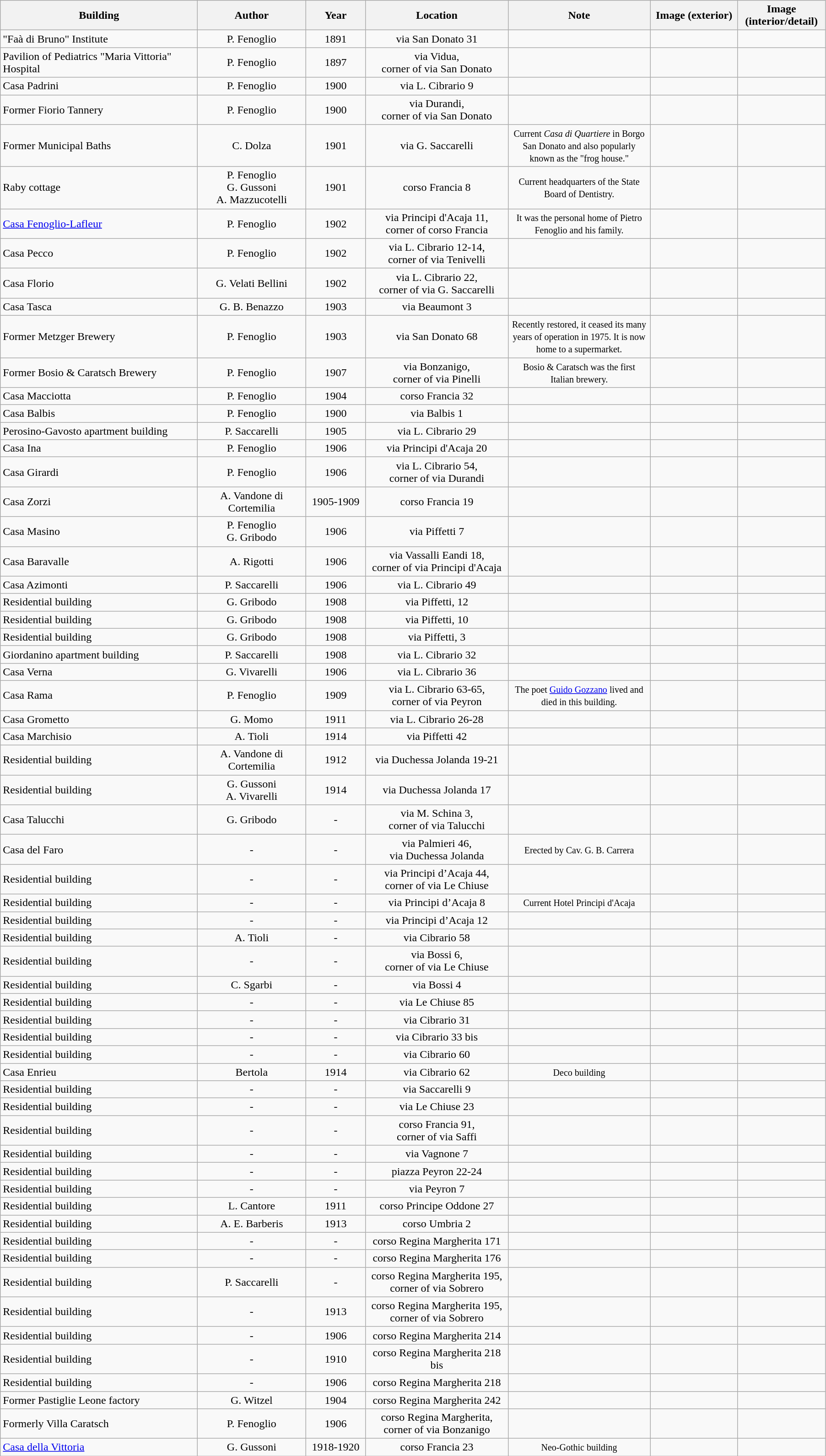<table class="wikitable sortable" style="text-align:center">
<tr>
<th style="width:280px">Building</th>
<th style="width:150px">Author</th>
<th style="width:80px">Year</th>
<th style="width:200px">Location</th>
<th style="width:200px">Note</th>
<th style="width:120px">Image (exterior)</th>
<th style="width:120px">Image (interior/detail)</th>
</tr>
<tr>
<td align=left>"Faà di Bruno" Institute</td>
<td>P. Fenoglio</td>
<td>1891</td>
<td>via San Donato 31</td>
<td></td>
<td></td>
<td></td>
</tr>
<tr>
<td align=left>Pavilion of Pediatrics "Maria Vittoria" Hospital</td>
<td>P. Fenoglio</td>
<td>1897</td>
<td>via Vidua,<br>corner of via San Donato</td>
<td></td>
<td></td>
<td></td>
</tr>
<tr>
<td align=left>Casa Padrini</td>
<td>P. Fenoglio</td>
<td>1900</td>
<td>via L. Cibrario 9</td>
<td></td>
<td></td>
<td></td>
</tr>
<tr>
<td align=left>Former Fiorio Tannery</td>
<td>P. Fenoglio</td>
<td>1900</td>
<td>via Durandi,<br>corner of via San Donato</td>
<td></td>
<td></td>
<td></td>
</tr>
<tr>
<td align=left>Former Municipal Baths</td>
<td>C. Dolza</td>
<td>1901</td>
<td>via G. Saccarelli</td>
<td><small>Current <em>Casa di Quartiere</em> in Borgo San Donato and also popularly known as the "frog house."</small></td>
<td></td>
<td></td>
</tr>
<tr>
<td align=left>Raby cottage</td>
<td>P. Fenoglio <br>G. Gussoni<br>A. Mazzucotelli</td>
<td>1901</td>
<td>corso Francia 8</td>
<td><small>Current headquarters of the State Board of Dentistry.</small></td>
<td></td>
<td></td>
</tr>
<tr>
<td align=left><a href='#'>Casa Fenoglio-Lafleur</a></td>
<td>P. Fenoglio</td>
<td>1902</td>
<td>via Principi d'Acaja 11,<br>corner of corso Francia</td>
<td><small>It was the personal home of Pietro Fenoglio and his family.</small></td>
<td></td>
<td></td>
</tr>
<tr>
<td align=left>Casa Pecco</td>
<td>P. Fenoglio</td>
<td>1902</td>
<td>via L. Cibrario 12-14,<br>corner of via Tenivelli</td>
<td></td>
<td></td>
<td></td>
</tr>
<tr>
<td align=left>Casa Florio</td>
<td>G. Velati Bellini</td>
<td>1902</td>
<td>via L. Cibrario 22,<br>corner of via G. Saccarelli</td>
<td></td>
<td></td>
<td></td>
</tr>
<tr>
<td align=left>Casa Tasca</td>
<td>G. B. Benazzo</td>
<td>1903</td>
<td>via Beaumont 3</td>
<td></td>
<td></td>
<td></td>
</tr>
<tr>
<td align=left>Former Metzger Brewery</td>
<td>P. Fenoglio</td>
<td>1903</td>
<td>via San Donato 68</td>
<td t><small>Recently restored, it ceased its many years of operation in 1975. It is now home to a supermarket.</small></td>
<td></td>
<td></td>
</tr>
<tr>
<td align=left>Former Bosio & Caratsch Brewery</td>
<td>P. Fenoglio</td>
<td>1907</td>
<td>via Bonzanigo,<br>corner of via Pinelli</td>
<td><small>Bosio & Caratsch was the first Italian brewery.</small></td>
<td></td>
<td></td>
</tr>
<tr>
<td align=left>Casa Macciotta</td>
<td>P. Fenoglio</td>
<td>1904</td>
<td>corso Francia 32</td>
<td></td>
<td></td>
<td></td>
</tr>
<tr>
<td align=left>Casa Balbis</td>
<td>P. Fenoglio</td>
<td>1900</td>
<td>via Balbis 1</td>
<td></td>
<td></td>
<td></td>
</tr>
<tr>
<td align=left>Perosino-Gavosto apartment building</td>
<td>P. Saccarelli</td>
<td>1905</td>
<td>via L. Cibrario 29</td>
<td></td>
<td></td>
<td></td>
</tr>
<tr>
<td align=left>Casa Ina</td>
<td>P. Fenoglio</td>
<td>1906</td>
<td>via Principi d'Acaja 20</td>
<td></td>
<td></td>
<td></td>
</tr>
<tr>
<td align=left>Casa Girardi</td>
<td>P. Fenoglio</td>
<td>1906</td>
<td>via L. Cibrario 54,<br>corner of via Durandi</td>
<td></td>
<td></td>
<td></td>
</tr>
<tr>
<td align=left>Casa Zorzi</td>
<td>A. Vandone di Cortemilia</td>
<td>1905-1909</td>
<td>corso Francia 19</td>
<td></td>
<td></td>
<td></td>
</tr>
<tr>
<td align=left>Casa Masino</td>
<td>P. Fenoglio <br>G. Gribodo</td>
<td>1906</td>
<td>via Piffetti 7</td>
<td></td>
<td></td>
<td></td>
</tr>
<tr>
<td align=left>Casa Baravalle</td>
<td>A. Rigotti</td>
<td>1906</td>
<td>via Vassalli Eandi 18,<br>corner of via Principi d'Acaja</td>
<td></td>
<td></td>
<td></td>
</tr>
<tr>
<td align=left>Casa Azimonti</td>
<td>P. Saccarelli</td>
<td>1906</td>
<td>via L. Cibrario 49</td>
<td></td>
<td></td>
<td></td>
</tr>
<tr>
<td align=left>Residential building</td>
<td>G. Gribodo</td>
<td>1908</td>
<td>via Piffetti, 12</td>
<td></td>
<td></td>
<td></td>
</tr>
<tr>
<td align=left>Residential building</td>
<td>G. Gribodo</td>
<td>1908</td>
<td>via Piffetti, 10</td>
<td></td>
<td></td>
<td></td>
</tr>
<tr>
<td align=left>Residential building</td>
<td>G. Gribodo</td>
<td>1908</td>
<td>via Piffetti, 3</td>
<td></td>
<td></td>
<td></td>
</tr>
<tr>
<td align=left>Giordanino apartment building</td>
<td>P. Saccarelli</td>
<td>1908</td>
<td>via L. Cibrario 32</td>
<td></td>
<td></td>
<td></td>
</tr>
<tr>
<td align=left>Casa Verna</td>
<td>G. Vivarelli</td>
<td>1906</td>
<td>via L. Cibrario 36</td>
<td></td>
<td></td>
<td></td>
</tr>
<tr>
<td align=left>Casa Rama</td>
<td>P. Fenoglio</td>
<td>1909</td>
<td>via L. Cibrario 63-65,<br>corner of via Peyron</td>
<td><small>The poet <a href='#'>Guido Gozzano</a> lived and died in this building.</small></td>
<td></td>
<td></td>
</tr>
<tr>
<td align=left>Casa Grometto</td>
<td>G. Momo</td>
<td>1911</td>
<td>via L. Cibrario 26-28</td>
<td></td>
<td></td>
<td></td>
</tr>
<tr>
<td align=left>Casa Marchisio</td>
<td>A. Tioli</td>
<td>1914</td>
<td>via Piffetti 42</td>
<td></td>
<td></td>
<td></td>
</tr>
<tr>
<td align=left>Residential building</td>
<td>A. Vandone di Cortemilia</td>
<td>1912</td>
<td>via Duchessa Jolanda 19-21</td>
<td></td>
<td></td>
<td></td>
</tr>
<tr>
<td align=left>Residential building</td>
<td>G. Gussoni <br>A. Vivarelli</td>
<td>1914</td>
<td>via Duchessa Jolanda 17</td>
<td></td>
<td></td>
<td></td>
</tr>
<tr>
<td align=left>Casa Talucchi</td>
<td>G. Gribodo</td>
<td>-</td>
<td>via M. Schina 3,<br>corner of via Talucchi</td>
<td></td>
<td></td>
<td></td>
</tr>
<tr>
<td align=left>Casa del Faro</td>
<td>-</td>
<td>-</td>
<td>via Palmieri 46,<br>via Duchessa Jolanda</td>
<td><small>Erected by Cav. G. B. Carrera</small></td>
<td></td>
<td></td>
</tr>
<tr>
<td align=left>Residential building</td>
<td>-</td>
<td>-</td>
<td>via Principi d’Acaja 44,<br>corner of via Le Chiuse</td>
<td></td>
<td></td>
<td></td>
</tr>
<tr>
<td align=left>Residential building</td>
<td>-</td>
<td>-</td>
<td>via Principi d’Acaja 8</td>
<td><small>Current Hotel Principi d'Acaja</small></td>
<td></td>
<td></td>
</tr>
<tr>
<td align=left>Residential building</td>
<td>-</td>
<td>-</td>
<td>via Principi d’Acaja 12</td>
<td></td>
<td></td>
<td></td>
</tr>
<tr>
<td align=left>Residential building</td>
<td>A. Tioli</td>
<td>-</td>
<td>via Cibrario 58</td>
<td></td>
<td></td>
<td></td>
</tr>
<tr>
<td align=left>Residential building</td>
<td>-</td>
<td>-</td>
<td>via Bossi 6,<br>corner of via Le Chiuse</td>
<td></td>
<td></td>
<td></td>
</tr>
<tr>
<td align=left>Residential building</td>
<td>C. Sgarbi</td>
<td>-</td>
<td>via Bossi 4</td>
<td></td>
<td></td>
<td></td>
</tr>
<tr>
<td align=left>Residential building</td>
<td>-</td>
<td>-</td>
<td>via Le Chiuse 85</td>
<td></td>
<td></td>
<td></td>
</tr>
<tr>
<td align=left>Residential building</td>
<td>-</td>
<td>-</td>
<td>via Cibrario 31</td>
<td></td>
<td></td>
<td></td>
</tr>
<tr>
<td align=left>Residential building</td>
<td>-</td>
<td>-</td>
<td>via Cibrario 33 bis</td>
<td></td>
<td></td>
<td></td>
</tr>
<tr>
<td align=left>Residential building</td>
<td>-</td>
<td>-</td>
<td>via Cibrario 60</td>
<td></td>
<td></td>
<td></td>
</tr>
<tr>
<td align=left>Casa Enrieu</td>
<td>Bertola</td>
<td>1914</td>
<td>via Cibrario 62</td>
<td><small>Deco building</small></td>
<td></td>
<td></td>
</tr>
<tr>
<td align=left>Residential building</td>
<td>-</td>
<td>-</td>
<td>via Saccarelli 9</td>
<td></td>
<td></td>
<td></td>
</tr>
<tr>
<td align=left>Residential building</td>
<td>-</td>
<td>-</td>
<td>via Le Chiuse 23</td>
<td></td>
<td></td>
<td></td>
</tr>
<tr>
<td align=left>Residential building</td>
<td>-</td>
<td>-</td>
<td>corso Francia 91,<br>corner of via Saffi</td>
<td></td>
<td></td>
<td></td>
</tr>
<tr>
<td align=left>Residential building</td>
<td>-</td>
<td>-</td>
<td>via Vagnone 7</td>
<td></td>
<td></td>
<td></td>
</tr>
<tr>
<td align=left>Residential building</td>
<td>-</td>
<td>-</td>
<td>piazza Peyron 22-24</td>
<td></td>
<td></td>
<td></td>
</tr>
<tr>
<td align=left>Residential building</td>
<td>-</td>
<td>-</td>
<td>via Peyron 7</td>
<td></td>
<td></td>
<td></td>
</tr>
<tr>
<td align=left>Residential building</td>
<td>L. Cantore</td>
<td>1911</td>
<td>corso Principe Oddone 27</td>
<td></td>
<td></td>
<td></td>
</tr>
<tr>
<td align=left>Residential building</td>
<td>A. E. Barberis</td>
<td>1913</td>
<td>corso Umbria 2</td>
<td></td>
<td></td>
<td></td>
</tr>
<tr>
<td align=left>Residential building</td>
<td>-</td>
<td>-</td>
<td>corso Regina Margherita 171</td>
<td></td>
<td></td>
<td></td>
</tr>
<tr>
<td align=left>Residential building</td>
<td>-</td>
<td>-</td>
<td>corso Regina Margherita 176</td>
<td></td>
<td></td>
<td></td>
</tr>
<tr>
<td align=left>Residential building</td>
<td>P. Saccarelli</td>
<td>-</td>
<td>corso Regina Margherita 195,<br>corner of via Sobrero</td>
<td></td>
<td></td>
<td></td>
</tr>
<tr>
<td align=left>Residential building</td>
<td>-</td>
<td>1913</td>
<td>corso Regina Margherita 195,<br>corner of via Sobrero</td>
<td></td>
<td></td>
<td></td>
</tr>
<tr>
<td align=left>Residential building</td>
<td>-</td>
<td>1906</td>
<td>corso Regina Margherita 214</td>
<td></td>
<td></td>
<td></td>
</tr>
<tr>
<td align=left>Residential building</td>
<td>-</td>
<td>1910</td>
<td>corso Regina Margherita 218 bis</td>
<td></td>
<td></td>
<td></td>
</tr>
<tr>
<td align=left>Residential building</td>
<td>-</td>
<td>1906</td>
<td>corso Regina Margherita 218</td>
<td></td>
<td></td>
<td></td>
</tr>
<tr>
<td align=left>Former Pastiglie Leone factory</td>
<td>G. Witzel</td>
<td>1904</td>
<td>corso Regina Margherita 242</td>
<td></td>
<td></td>
<td></td>
</tr>
<tr>
<td align=left>Formerly Villa Caratsch</td>
<td>P. Fenoglio</td>
<td>1906</td>
<td>corso Regina Margherita,<br>corner of via Bonzanigo</td>
<td></td>
<td></td>
<td></td>
</tr>
<tr>
<td align=left><a href='#'>Casa della Vittoria</a></td>
<td>G. Gussoni</td>
<td>1918-1920</td>
<td>corso Francia 23</td>
<td><small>Neo-Gothic building</small></td>
<td></td>
<td></td>
</tr>
</table>
